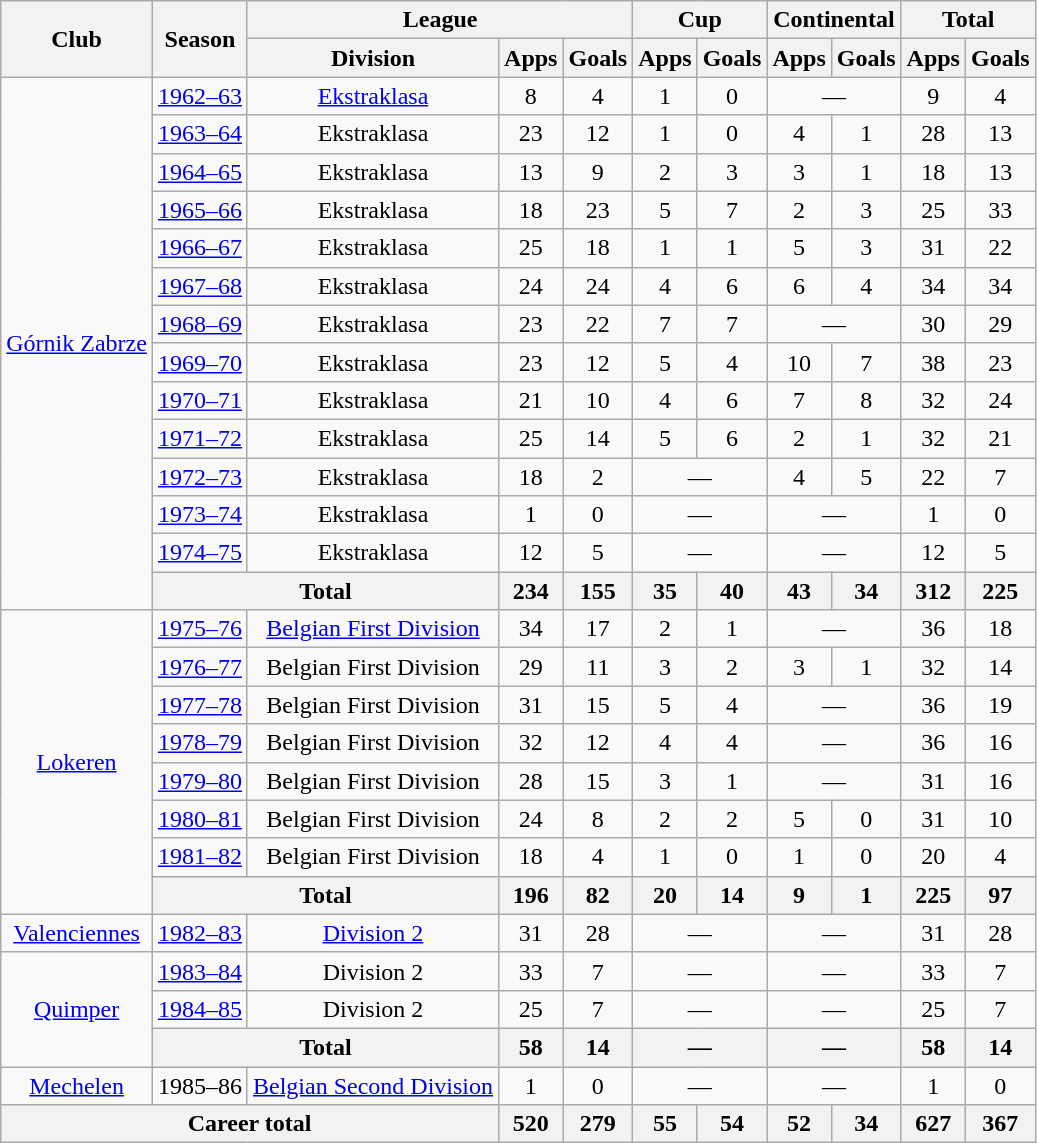<table class="wikitable" style="text-align:center">
<tr>
<th rowspan="2">Club</th>
<th rowspan="2">Season</th>
<th colspan="3">League</th>
<th colspan="2">Cup</th>
<th colspan="2">Continental</th>
<th colspan="2">Total</th>
</tr>
<tr>
<th>Division</th>
<th>Apps</th>
<th>Goals</th>
<th>Apps</th>
<th>Goals</th>
<th>Apps</th>
<th>Goals</th>
<th>Apps</th>
<th>Goals</th>
</tr>
<tr>
<td rowspan="14"><a href='#'>Górnik Zabrze</a></td>
<td><a href='#'>1962–63</a></td>
<td><a href='#'>Ekstraklasa</a></td>
<td>8</td>
<td>4</td>
<td>1</td>
<td>0</td>
<td colspan="2">—</td>
<td>9</td>
<td>4</td>
</tr>
<tr>
<td><a href='#'>1963–64</a></td>
<td>Ekstraklasa</td>
<td>23</td>
<td>12</td>
<td>1</td>
<td>0</td>
<td>4</td>
<td>1</td>
<td>28</td>
<td>13</td>
</tr>
<tr>
<td><a href='#'>1964–65</a></td>
<td>Ekstraklasa</td>
<td>13</td>
<td>9</td>
<td>2</td>
<td>3</td>
<td>3</td>
<td>1</td>
<td>18</td>
<td>13</td>
</tr>
<tr>
<td><a href='#'>1965–66</a></td>
<td>Ekstraklasa</td>
<td>18</td>
<td>23</td>
<td>5</td>
<td>7</td>
<td>2</td>
<td>3</td>
<td>25</td>
<td>33</td>
</tr>
<tr>
<td><a href='#'>1966–67</a></td>
<td>Ekstraklasa</td>
<td>25</td>
<td>18</td>
<td>1</td>
<td>1</td>
<td>5</td>
<td>3</td>
<td>31</td>
<td>22</td>
</tr>
<tr>
<td><a href='#'>1967–68</a></td>
<td>Ekstraklasa</td>
<td>24</td>
<td>24</td>
<td>4</td>
<td>6</td>
<td>6</td>
<td>4</td>
<td>34</td>
<td>34</td>
</tr>
<tr>
<td><a href='#'>1968–69</a></td>
<td>Ekstraklasa</td>
<td>23</td>
<td>22</td>
<td>7</td>
<td>7</td>
<td colspan="2">—</td>
<td>30</td>
<td>29</td>
</tr>
<tr>
<td><a href='#'>1969–70</a></td>
<td>Ekstraklasa</td>
<td>23</td>
<td>12</td>
<td>5</td>
<td>4</td>
<td>10</td>
<td>7</td>
<td>38</td>
<td>23</td>
</tr>
<tr>
<td><a href='#'>1970–71</a></td>
<td>Ekstraklasa</td>
<td>21</td>
<td>10</td>
<td>4</td>
<td>6</td>
<td>7</td>
<td>8</td>
<td>32</td>
<td>24</td>
</tr>
<tr>
<td><a href='#'>1971–72</a></td>
<td>Ekstraklasa</td>
<td>25</td>
<td>14</td>
<td>5</td>
<td>6</td>
<td>2</td>
<td>1</td>
<td>32</td>
<td>21</td>
</tr>
<tr>
<td><a href='#'>1972–73</a></td>
<td>Ekstraklasa</td>
<td>18</td>
<td>2</td>
<td colspan="2">—</td>
<td>4</td>
<td>5</td>
<td>22</td>
<td>7</td>
</tr>
<tr>
<td><a href='#'>1973–74</a></td>
<td>Ekstraklasa</td>
<td>1</td>
<td>0</td>
<td colspan="2">—</td>
<td colspan="2">—</td>
<td>1</td>
<td>0</td>
</tr>
<tr>
<td><a href='#'>1974–75</a></td>
<td>Ekstraklasa</td>
<td>12</td>
<td>5</td>
<td colspan="2">—</td>
<td colspan="2">—</td>
<td>12</td>
<td>5</td>
</tr>
<tr>
<th colspan=2>Total</th>
<th>234</th>
<th>155</th>
<th>35</th>
<th>40</th>
<th>43</th>
<th>34</th>
<th>312</th>
<th>225</th>
</tr>
<tr>
<td rowspan="8"><a href='#'>Lokeren</a></td>
<td><a href='#'>1975–76</a></td>
<td><a href='#'>Belgian First Division</a></td>
<td>34</td>
<td>17</td>
<td>2</td>
<td>1</td>
<td colspan="2">—</td>
<td>36</td>
<td>18</td>
</tr>
<tr>
<td><a href='#'>1976–77</a></td>
<td>Belgian First Division</td>
<td>29</td>
<td>11</td>
<td>3</td>
<td>2</td>
<td>3</td>
<td>1</td>
<td>32</td>
<td>14</td>
</tr>
<tr>
<td><a href='#'>1977–78</a></td>
<td>Belgian First Division</td>
<td>31</td>
<td>15</td>
<td>5</td>
<td>4</td>
<td colspan="2">—</td>
<td>36</td>
<td>19</td>
</tr>
<tr>
<td><a href='#'>1978–79</a></td>
<td>Belgian First Division</td>
<td>32</td>
<td>12</td>
<td>4</td>
<td>4</td>
<td colspan="2">—</td>
<td>36</td>
<td>16</td>
</tr>
<tr>
<td><a href='#'>1979–80</a></td>
<td>Belgian First Division</td>
<td>28</td>
<td>15</td>
<td>3</td>
<td>1</td>
<td colspan="2">—</td>
<td>31</td>
<td>16</td>
</tr>
<tr>
<td><a href='#'>1980–81</a></td>
<td>Belgian First Division</td>
<td>24</td>
<td>8</td>
<td>2</td>
<td>2</td>
<td>5</td>
<td>0</td>
<td>31</td>
<td>10</td>
</tr>
<tr>
<td><a href='#'>1981–82</a></td>
<td>Belgian First Division</td>
<td>18</td>
<td>4</td>
<td>1</td>
<td>0</td>
<td>1</td>
<td>0</td>
<td>20</td>
<td>4</td>
</tr>
<tr>
<th colspan=2>Total</th>
<th>196</th>
<th>82</th>
<th>20</th>
<th>14</th>
<th>9</th>
<th>1</th>
<th>225</th>
<th>97</th>
</tr>
<tr>
<td><a href='#'>Valenciennes</a></td>
<td><a href='#'>1982–83</a></td>
<td><a href='#'>Division 2</a></td>
<td>31</td>
<td>28</td>
<td colspan="2">—</td>
<td colspan="2">—</td>
<td>31</td>
<td>28</td>
</tr>
<tr>
<td rowspan="3"><a href='#'>Quimper</a></td>
<td><a href='#'>1983–84</a></td>
<td>Division 2</td>
<td>33</td>
<td>7</td>
<td colspan="2">—</td>
<td colspan="2">—</td>
<td>33</td>
<td>7</td>
</tr>
<tr>
<td><a href='#'>1984–85</a></td>
<td>Division 2</td>
<td>25</td>
<td>7</td>
<td colspan="2">—</td>
<td colspan="2">—</td>
<td>25</td>
<td>7</td>
</tr>
<tr>
<th colspan=2>Total</th>
<th>58</th>
<th>14</th>
<th colspan="2">—</th>
<th colspan="2">—</th>
<th>58</th>
<th>14</th>
</tr>
<tr>
<td><a href='#'>Mechelen</a></td>
<td>1985–86</td>
<td><a href='#'>Belgian Second Division</a></td>
<td>1</td>
<td>0</td>
<td colspan="2">—</td>
<td colspan="2">—</td>
<td>1</td>
<td>0</td>
</tr>
<tr>
<th colspan=3>Career total</th>
<th>520</th>
<th>279</th>
<th>55</th>
<th>54</th>
<th>52</th>
<th>34</th>
<th>627</th>
<th>367</th>
</tr>
</table>
